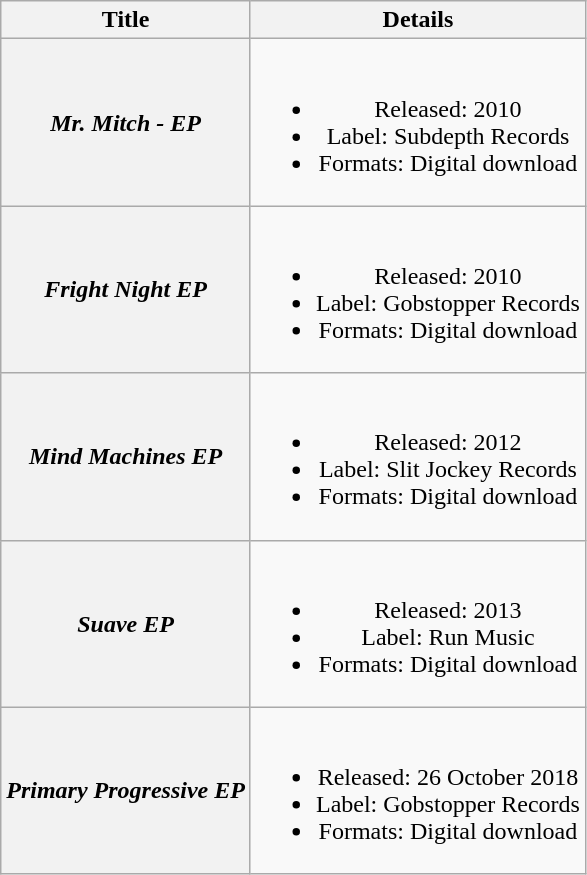<table class="wikitable plainrowheaders" style="text-align:center;">
<tr>
<th scope="col">Title</th>
<th scope="col">Details</th>
</tr>
<tr>
<th scope="row"><em>Mr. Mitch - EP</em></th>
<td><br><ul><li>Released: 2010</li><li>Label: Subdepth Records</li><li>Formats: Digital download</li></ul></td>
</tr>
<tr>
<th scope="row"><em>Fright Night EP</em></th>
<td><br><ul><li>Released: 2010</li><li>Label: Gobstopper Records</li><li>Formats: Digital download</li></ul></td>
</tr>
<tr>
<th scope="row"><em>Mind Machines EP</em></th>
<td><br><ul><li>Released: 2012</li><li>Label: Slit Jockey Records</li><li>Formats: Digital download</li></ul></td>
</tr>
<tr>
<th scope="row"><em>Suave EP</em></th>
<td><br><ul><li>Released: 2013</li><li>Label: Run Music</li><li>Formats: Digital download</li></ul></td>
</tr>
<tr>
<th scope="row"><em>Primary Progressive EP</em></th>
<td><br><ul><li>Released: 26 October 2018</li><li>Label: Gobstopper Records</li><li>Formats: Digital download</li></ul></td>
</tr>
</table>
